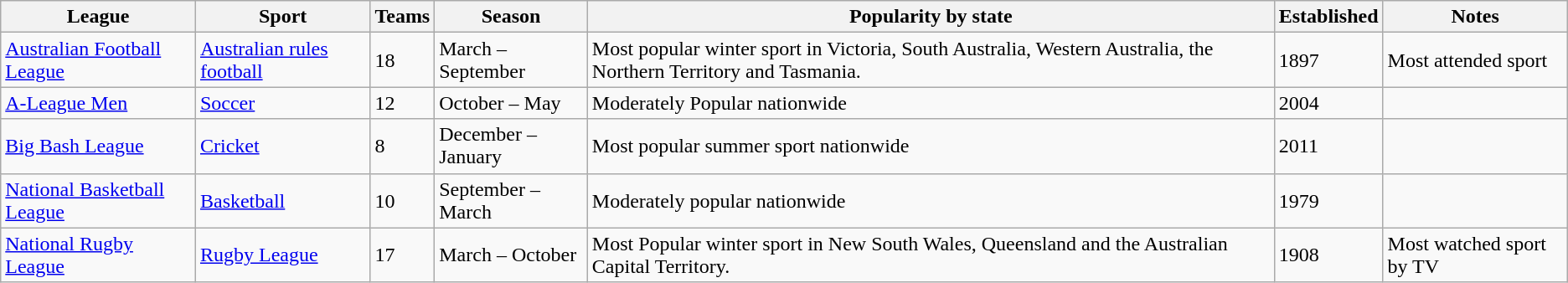<table class="wikitable sortable">
<tr>
<th>League</th>
<th>Sport</th>
<th>Teams</th>
<th>Season</th>
<th>Popularity by state</th>
<th>Established</th>
<th>Notes</th>
</tr>
<tr>
<td><a href='#'>Australian Football League</a></td>
<td><a href='#'>Australian rules football</a></td>
<td>18</td>
<td>March – September</td>
<td>Most popular winter sport in Victoria, South Australia, Western Australia, the Northern Territory and Tasmania.</td>
<td>1897</td>
<td>Most attended sport</td>
</tr>
<tr>
<td><a href='#'>A-League Men</a></td>
<td><a href='#'>Soccer</a></td>
<td>12</td>
<td>October – May</td>
<td>Moderately Popular nationwide</td>
<td>2004</td>
<td></td>
</tr>
<tr>
<td><a href='#'>Big Bash League</a></td>
<td><a href='#'>Cricket</a></td>
<td>8</td>
<td>December – January</td>
<td>Most popular summer sport nationwide</td>
<td>2011</td>
<td></td>
</tr>
<tr>
<td><a href='#'>National Basketball League</a></td>
<td><a href='#'>Basketball</a></td>
<td>10</td>
<td>September – March</td>
<td>Moderately popular nationwide</td>
<td>1979</td>
<td></td>
</tr>
<tr>
<td><a href='#'>National Rugby League</a></td>
<td><a href='#'>Rugby League</a></td>
<td>17</td>
<td>March – October</td>
<td>Most Popular winter sport in New South Wales, Queensland and the Australian Capital Territory.</td>
<td>1908</td>
<td>Most watched sport by TV</td>
</tr>
</table>
